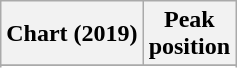<table class="wikitable sortable plainrowheaders" style="text-align:center">
<tr>
<th scope="col">Chart (2019)</th>
<th scope="col">Peak<br>position</th>
</tr>
<tr>
</tr>
<tr>
</tr>
<tr>
</tr>
<tr>
</tr>
<tr>
</tr>
</table>
